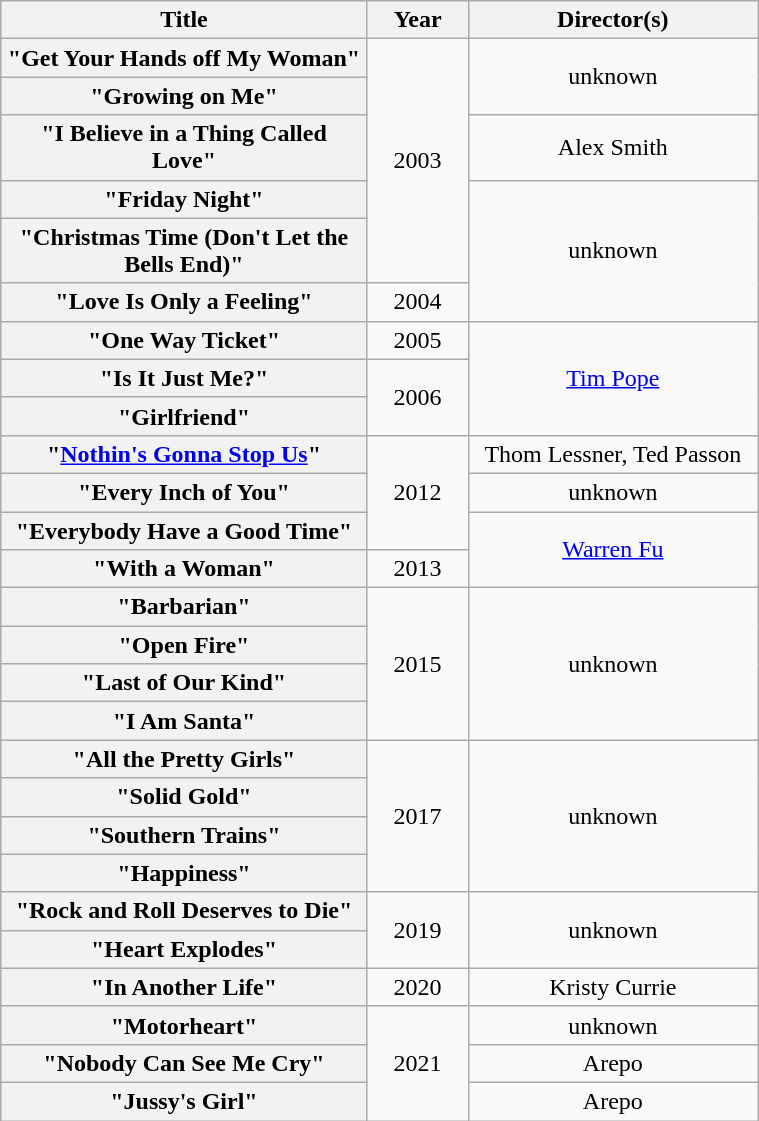<table class="wikitable plainrowheaders" style="text-align:center; width:40%">
<tr>
<th scope="col" style="width:20%;">Title</th>
<th scope="col" style="width:4%;">Year</th>
<th scope="col" style="width:16%;">Director(s)</th>
</tr>
<tr>
<th scope="row">"Get Your Hands off My Woman"</th>
<td rowspan="5">2003</td>
<td rowspan="2">unknown</td>
</tr>
<tr>
<th scope="row">"Growing on Me"</th>
</tr>
<tr>
<th scope="row">"I Believe in a Thing Called Love"</th>
<td>Alex Smith</td>
</tr>
<tr>
<th scope="row">"Friday Night"</th>
<td rowspan="3">unknown</td>
</tr>
<tr>
<th scope="row">"Christmas Time (Don't Let the Bells End)"</th>
</tr>
<tr>
<th scope="row">"Love Is Only a Feeling"</th>
<td>2004</td>
</tr>
<tr>
<th scope="row">"One Way Ticket"</th>
<td>2005</td>
<td rowspan="3"><a href='#'>Tim Pope</a></td>
</tr>
<tr>
<th scope="row">"Is It Just Me?"</th>
<td rowspan="2">2006</td>
</tr>
<tr>
<th scope="row">"Girlfriend"</th>
</tr>
<tr>
<th scope="row">"<a href='#'>Nothin's Gonna Stop Us</a>"</th>
<td rowspan="3">2012</td>
<td>Thom Lessner, Ted Passon</td>
</tr>
<tr>
<th scope="row">"Every Inch of You"</th>
<td rowspan="1">unknown</td>
</tr>
<tr>
<th scope="row">"Everybody Have a Good Time"</th>
<td rowspan="2"><a href='#'>Warren Fu</a></td>
</tr>
<tr>
<th scope="row">"With a Woman"</th>
<td>2013</td>
</tr>
<tr>
<th scope="row">"Barbarian"</th>
<td rowspan="4">2015</td>
<td rowspan="4">unknown</td>
</tr>
<tr>
<th scope="row">"Open Fire"</th>
</tr>
<tr>
<th scope="row">"Last of Our Kind"</th>
</tr>
<tr>
<th scope="row">"I Am Santa"</th>
</tr>
<tr>
<th scope="row">"All the Pretty Girls"</th>
<td rowspan="4">2017</td>
<td rowspan="4">unknown</td>
</tr>
<tr>
<th scope="row">"Solid Gold"</th>
</tr>
<tr>
<th scope="row">"Southern Trains"</th>
</tr>
<tr>
<th scope="row">"Happiness"</th>
</tr>
<tr>
<th scope="row">"Rock and Roll Deserves to Die"</th>
<td rowspan="2">2019</td>
<td rowspan="2">unknown</td>
</tr>
<tr>
<th scope="row">"Heart Explodes"</th>
</tr>
<tr>
<th scope="row">"In Another Life"</th>
<td>2020</td>
<td>Kristy Currie</td>
</tr>
<tr>
<th scope="row">"Motorheart"</th>
<td rowspan="3">2021</td>
<td>unknown</td>
</tr>
<tr>
<th scope="row">"Nobody Can See Me Cry"</th>
<td>Arepo </td>
</tr>
<tr>
<th scope="row">"Jussy's Girl"</th>
<td>Arepo</td>
</tr>
</table>
